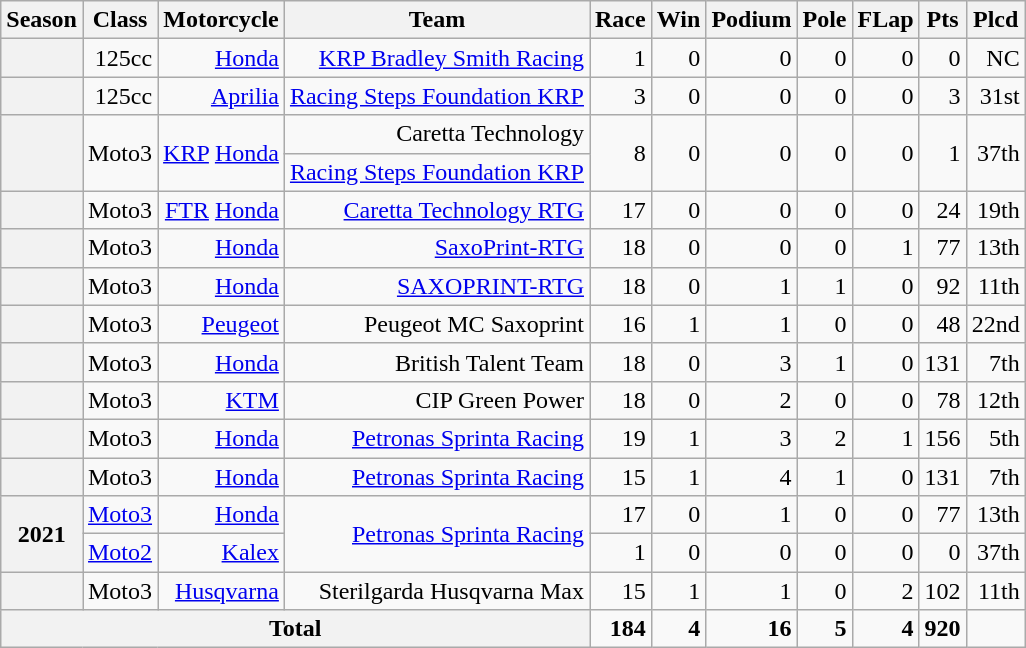<table class="wikitable" style=text-align:right>
<tr>
<th>Season</th>
<th>Class</th>
<th>Motorcycle</th>
<th>Team</th>
<th>Race</th>
<th>Win</th>
<th>Podium</th>
<th>Pole</th>
<th>FLap</th>
<th>Pts</th>
<th>Plcd</th>
</tr>
<tr>
<th></th>
<td>125cc</td>
<td><a href='#'>Honda</a></td>
<td><a href='#'>KRP Bradley Smith Racing</a></td>
<td>1</td>
<td>0</td>
<td>0</td>
<td>0</td>
<td>0</td>
<td>0</td>
<td>NC</td>
</tr>
<tr>
<th></th>
<td>125cc</td>
<td><a href='#'>Aprilia</a></td>
<td><a href='#'>Racing Steps Foundation KRP</a></td>
<td>3</td>
<td>0</td>
<td>0</td>
<td>0</td>
<td>0</td>
<td>3</td>
<td>31st</td>
</tr>
<tr>
<th rowspan=2></th>
<td rowspan=2>Moto3</td>
<td rowspan=2><a href='#'>KRP</a> <a href='#'>Honda</a></td>
<td>Caretta Technology</td>
<td rowspan=2>8</td>
<td rowspan=2>0</td>
<td rowspan=2>0</td>
<td rowspan=2>0</td>
<td rowspan=2>0</td>
<td rowspan=2>1</td>
<td rowspan=2>37th</td>
</tr>
<tr>
<td><a href='#'>Racing Steps Foundation KRP</a></td>
</tr>
<tr>
<th></th>
<td>Moto3</td>
<td><a href='#'>FTR</a> <a href='#'>Honda</a></td>
<td><a href='#'>Caretta Technology RTG</a></td>
<td>17</td>
<td>0</td>
<td>0</td>
<td>0</td>
<td>0</td>
<td>24</td>
<td>19th</td>
</tr>
<tr>
<th></th>
<td>Moto3</td>
<td><a href='#'>Honda</a></td>
<td><a href='#'>SaxoPrint-RTG</a></td>
<td>18</td>
<td>0</td>
<td>0</td>
<td>0</td>
<td>1</td>
<td>77</td>
<td>13th</td>
</tr>
<tr>
<th></th>
<td>Moto3</td>
<td><a href='#'>Honda</a></td>
<td><a href='#'>SAXOPRINT-RTG</a></td>
<td>18</td>
<td>0</td>
<td>1</td>
<td>1</td>
<td>0</td>
<td>92</td>
<td>11th</td>
</tr>
<tr>
<th></th>
<td>Moto3</td>
<td><a href='#'>Peugeot</a></td>
<td>Peugeot MC Saxoprint</td>
<td>16</td>
<td>1</td>
<td>1</td>
<td>0</td>
<td>0</td>
<td>48</td>
<td>22nd</td>
</tr>
<tr>
<th></th>
<td>Moto3</td>
<td><a href='#'>Honda</a></td>
<td>British Talent Team</td>
<td>18</td>
<td>0</td>
<td>3</td>
<td>1</td>
<td>0</td>
<td>131</td>
<td>7th</td>
</tr>
<tr>
<th></th>
<td>Moto3</td>
<td><a href='#'>KTM</a></td>
<td>CIP Green Power</td>
<td>18</td>
<td>0</td>
<td>2</td>
<td>0</td>
<td>0</td>
<td>78</td>
<td>12th</td>
</tr>
<tr>
<th></th>
<td>Moto3</td>
<td><a href='#'>Honda</a></td>
<td><a href='#'>Petronas Sprinta Racing</a></td>
<td>19</td>
<td>1</td>
<td>3</td>
<td>2</td>
<td>1</td>
<td>156</td>
<td>5th</td>
</tr>
<tr>
<th></th>
<td>Moto3</td>
<td><a href='#'>Honda</a></td>
<td><a href='#'>Petronas Sprinta Racing</a></td>
<td>15</td>
<td>1</td>
<td>4</td>
<td>1</td>
<td>0</td>
<td>131</td>
<td>7th</td>
</tr>
<tr>
<th rowspan=2>2021</th>
<td><a href='#'>Moto3</a></td>
<td><a href='#'>Honda</a></td>
<td rowspan=2><a href='#'>Petronas Sprinta Racing</a></td>
<td>17</td>
<td>0</td>
<td>1</td>
<td>0</td>
<td>0</td>
<td>77</td>
<td>13th</td>
</tr>
<tr>
<td><a href='#'>Moto2</a></td>
<td><a href='#'>Kalex</a></td>
<td>1</td>
<td>0</td>
<td>0</td>
<td>0</td>
<td>0</td>
<td>0</td>
<td>37th</td>
</tr>
<tr>
<th></th>
<td>Moto3</td>
<td><a href='#'>Husqvarna</a></td>
<td>Sterilgarda Husqvarna Max</td>
<td>15</td>
<td>1</td>
<td>1</td>
<td>0</td>
<td>2</td>
<td>102</td>
<td>11th</td>
</tr>
<tr>
<th colspan=4>Total</th>
<td><strong>184</strong></td>
<td><strong>4</strong></td>
<td><strong>16</strong></td>
<td><strong>5</strong></td>
<td><strong>4</strong></td>
<td><strong>920</strong></td>
<td></td>
</tr>
</table>
